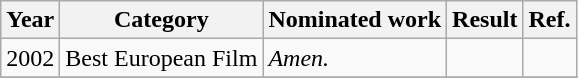<table class="wikitable sortable">
<tr>
<th>Year</th>
<th>Category</th>
<th>Nominated work</th>
<th>Result</th>
<th>Ref.</th>
</tr>
<tr>
<td>2002</td>
<td>Best European Film</td>
<td><em>Amen.</em></td>
<td></td>
<td></td>
</tr>
<tr>
</tr>
</table>
